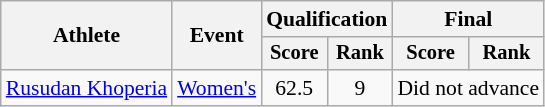<table class="wikitable" style="font-size:90%">
<tr>
<th rowspan="2">Athlete</th>
<th rowspan="2">Event</th>
<th colspan="2">Qualification</th>
<th colspan="2">Final</th>
</tr>
<tr style="font-size:95%">
<th>Score</th>
<th>Rank</th>
<th>Score</th>
<th>Rank</th>
</tr>
<tr align=center>
<td align=left><a href='#'>Rusudan Khoperia</a></td>
<td align=left><a href='#'>Women's</a></td>
<td>62.5</td>
<td>9</td>
<td colspan=2>Did not advance</td>
</tr>
</table>
